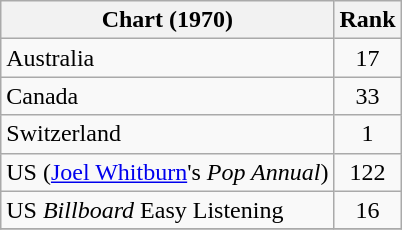<table class="wikitable sortable">
<tr>
<th>Chart (1970)</th>
<th style="text-align:center;">Rank</th>
</tr>
<tr>
<td>Australia</td>
<td style="text-align:center;">17</td>
</tr>
<tr>
<td>Canada</td>
<td style="text-align:center;">33</td>
</tr>
<tr>
<td>Switzerland</td>
<td style="text-align:center;">1</td>
</tr>
<tr>
<td>US (<a href='#'>Joel Whitburn</a>'s <em>Pop Annual</em>)</td>
<td style="text-align:center;">122</td>
</tr>
<tr>
<td>US <em>Billboard</em> Easy Listening</td>
<td style="text-align:center;">16</td>
</tr>
<tr>
</tr>
</table>
